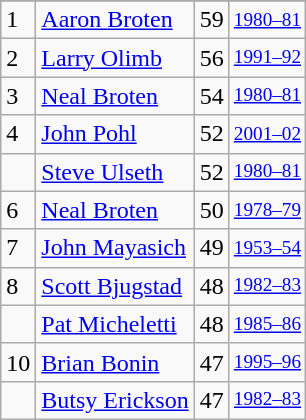<table class="wikitable">
<tr>
</tr>
<tr>
<td>1</td>
<td><a href='#'>Aaron Broten</a></td>
<td>59</td>
<td style="font-size:80%;"><a href='#'>1980–81</a></td>
</tr>
<tr>
<td>2</td>
<td><a href='#'>Larry Olimb</a></td>
<td>56</td>
<td style="font-size:80%;"><a href='#'>1991–92</a></td>
</tr>
<tr>
<td>3</td>
<td><a href='#'>Neal Broten</a></td>
<td>54</td>
<td style="font-size:80%;"><a href='#'>1980–81</a></td>
</tr>
<tr>
<td>4</td>
<td><a href='#'>John Pohl</a></td>
<td>52</td>
<td style="font-size:80%;"><a href='#'>2001–02</a></td>
</tr>
<tr>
<td></td>
<td><a href='#'>Steve Ulseth</a></td>
<td>52</td>
<td style="font-size:80%;"><a href='#'>1980–81</a></td>
</tr>
<tr>
<td>6</td>
<td><a href='#'>Neal Broten</a></td>
<td>50</td>
<td style="font-size:80%;"><a href='#'>1978–79</a></td>
</tr>
<tr>
<td>7</td>
<td><a href='#'>John Mayasich</a></td>
<td>49</td>
<td style="font-size:80%;"><a href='#'>1953–54</a></td>
</tr>
<tr>
<td>8</td>
<td><a href='#'>Scott Bjugstad</a></td>
<td>48</td>
<td style="font-size:80%;"><a href='#'>1982–83</a></td>
</tr>
<tr>
<td></td>
<td><a href='#'>Pat Micheletti</a></td>
<td>48</td>
<td style="font-size:80%;"><a href='#'>1985–86</a></td>
</tr>
<tr>
<td>10</td>
<td><a href='#'>Brian Bonin</a></td>
<td>47</td>
<td style="font-size:80%;"><a href='#'>1995–96</a></td>
</tr>
<tr>
<td></td>
<td><a href='#'>Butsy Erickson</a></td>
<td>47</td>
<td style="font-size:80%;"><a href='#'>1982–83</a></td>
</tr>
</table>
